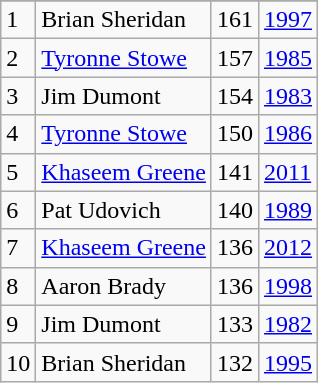<table class="wikitable">
<tr>
</tr>
<tr>
<td>1</td>
<td>Brian Sheridan</td>
<td>161</td>
<td><a href='#'>1997</a></td>
</tr>
<tr>
<td>2</td>
<td><a href='#'>Tyronne Stowe</a></td>
<td>157</td>
<td><a href='#'>1985</a></td>
</tr>
<tr>
<td>3</td>
<td>Jim Dumont</td>
<td>154</td>
<td><a href='#'>1983</a></td>
</tr>
<tr>
<td>4</td>
<td><a href='#'>Tyronne Stowe</a></td>
<td>150</td>
<td><a href='#'>1986</a></td>
</tr>
<tr>
<td>5</td>
<td><a href='#'>Khaseem Greene</a></td>
<td>141</td>
<td><a href='#'>2011</a></td>
</tr>
<tr>
<td>6</td>
<td>Pat Udovich</td>
<td>140</td>
<td><a href='#'>1989</a></td>
</tr>
<tr>
<td>7</td>
<td><a href='#'>Khaseem Greene</a></td>
<td>136</td>
<td><a href='#'>2012</a></td>
</tr>
<tr>
<td>8</td>
<td>Aaron Brady</td>
<td>136</td>
<td><a href='#'>1998</a></td>
</tr>
<tr>
<td>9</td>
<td>Jim Dumont</td>
<td>133</td>
<td><a href='#'>1982</a></td>
</tr>
<tr>
<td>10</td>
<td>Brian Sheridan</td>
<td>132</td>
<td><a href='#'>1995</a></td>
</tr>
</table>
